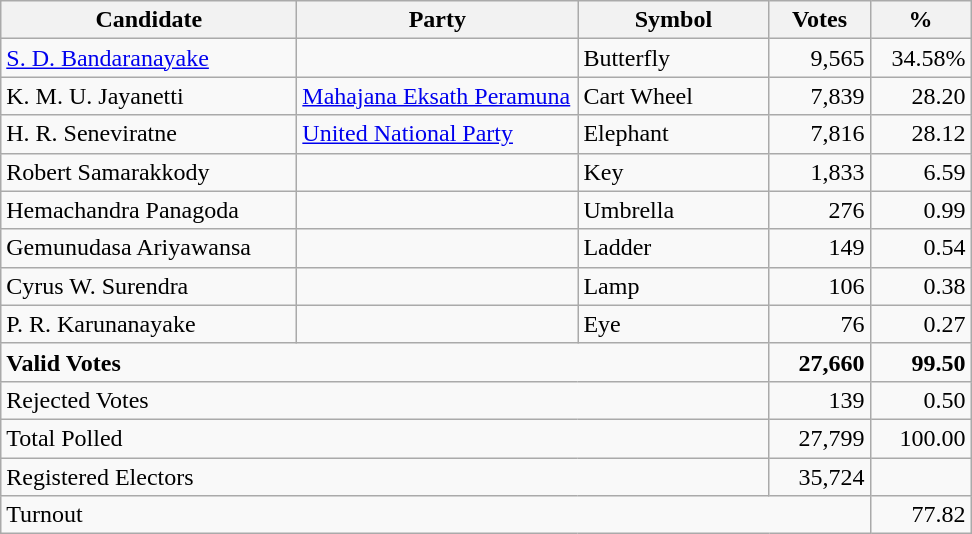<table class="wikitable" border="1" style="text-align:right;">
<tr>
<th align=left width="190">Candidate</th>
<th align=left width="180">Party</th>
<th align=left width="120">Symbol</th>
<th align=left width="60">Votes</th>
<th align=left width="60">%</th>
</tr>
<tr>
<td align=left><a href='#'>S. D. Bandaranayake</a></td>
<td></td>
<td align=left>Butterfly</td>
<td>9,565</td>
<td>34.58%</td>
</tr>
<tr>
<td align=left>K. M. U. Jayanetti</td>
<td align=left><a href='#'>Mahajana Eksath Peramuna</a></td>
<td align=left>Cart Wheel</td>
<td>7,839</td>
<td>28.20</td>
</tr>
<tr>
<td align=left>H. R. Seneviratne</td>
<td align=left><a href='#'>United National Party</a></td>
<td align=left>Elephant</td>
<td>7,816</td>
<td>28.12</td>
</tr>
<tr>
<td align=left>Robert Samarakkody</td>
<td></td>
<td align=left>Key</td>
<td>1,833</td>
<td>6.59</td>
</tr>
<tr>
<td align=left>Hemachandra Panagoda</td>
<td></td>
<td align=left>Umbrella</td>
<td>276</td>
<td>0.99</td>
</tr>
<tr>
<td align=left>Gemunudasa Ariyawansa</td>
<td></td>
<td align=left>Ladder</td>
<td>149</td>
<td>0.54</td>
</tr>
<tr>
<td align=left>Cyrus W. Surendra</td>
<td></td>
<td align=left>Lamp</td>
<td>106</td>
<td>0.38</td>
</tr>
<tr>
<td align=left>P. R. Karunanayake</td>
<td></td>
<td align=left>Eye</td>
<td>76</td>
<td>0.27</td>
</tr>
<tr>
<td align=left colspan=3><strong>Valid Votes</strong></td>
<td><strong>27,660</strong></td>
<td><strong>99.50</strong></td>
</tr>
<tr>
<td align=left colspan=3>Rejected Votes</td>
<td>139</td>
<td>0.50</td>
</tr>
<tr>
<td align=left colspan=3>Total Polled</td>
<td>27,799</td>
<td>100.00</td>
</tr>
<tr>
<td align=left colspan=3>Registered Electors</td>
<td>35,724</td>
<td></td>
</tr>
<tr>
<td align=left colspan=4>Turnout</td>
<td>77.82</td>
</tr>
</table>
